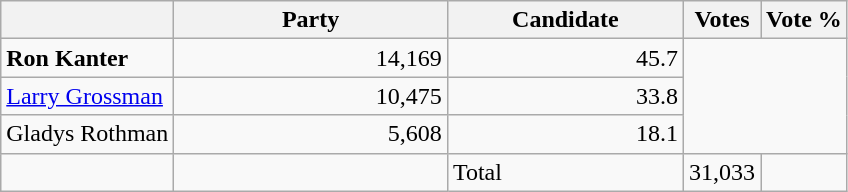<table class="wikitable">
<tr>
<th></th>
<th scope="col" width="175">Party</th>
<th scope="col" width="150">Candidate</th>
<th>Votes</th>
<th>Vote %</th>
</tr>
<tr>
<td><strong>Ron Kanter</strong></td>
<td align=right>14,169</td>
<td align=right>45.7</td>
</tr>
<tr |>
<td><a href='#'>Larry Grossman</a></td>
<td align=right>10,475</td>
<td align=right>33.8</td>
</tr>
<tr |>
<td>Gladys Rothman</td>
<td align=right>5,608</td>
<td align=right>18.1<br></td>
</tr>
<tr |>
<td></td>
<td></td>
<td>Total</td>
<td align=right>31,033</td>
<td></td>
</tr>
</table>
